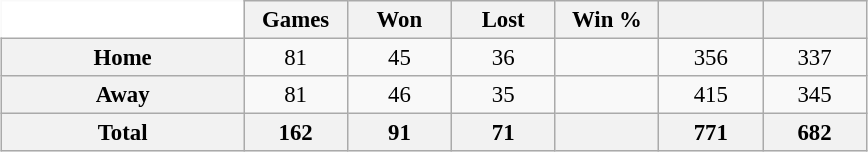<table class="wikitable" style="margin:1em auto; font-size:95%; text-align:center; width:38em; border:0;">
<tr>
<td width="28%" style="background:#fff;border:0;"></td>
<th width="12%">Games</th>
<th width="12%">Won</th>
<th width="12%">Lost</th>
<th width="12%">Win %</th>
<th width="12%"></th>
<th width="12%"></th>
</tr>
<tr>
<th>Home</th>
<td>81</td>
<td>45</td>
<td>36</td>
<td></td>
<td>356</td>
<td>337</td>
</tr>
<tr>
<th>Away</th>
<td>81</td>
<td>46</td>
<td>35</td>
<td></td>
<td>415</td>
<td>345</td>
</tr>
<tr>
<th>Total</th>
<th>162</th>
<th>91</th>
<th>71</th>
<th></th>
<th>771</th>
<th>682</th>
</tr>
</table>
